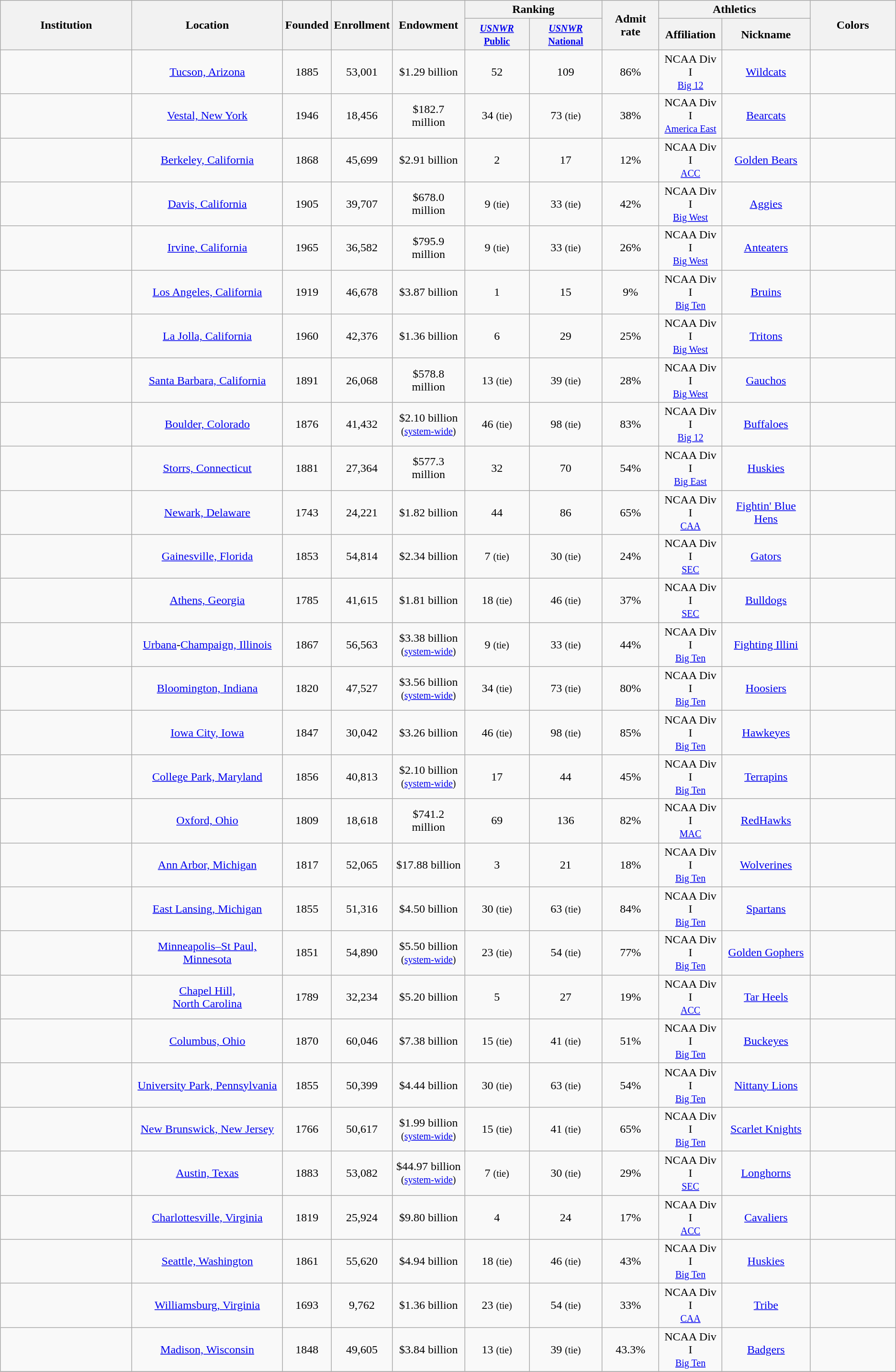<table class="wikitable sortable" style="text-align:center;">
<tr>
<th rowspan="2">Institution</th>
<th rowspan="2">Location</th>
<th rowspan="2">Founded</th>
<th rowspan="2">Enrollment<br></th>
<th rowspan="2">Endowment<br></th>
<th colspan="2">Ranking</th>
<th rowspan="2">Admit rate</th>
<th colspan="2">Athletics</th>
<th class="unsortable" rowspan="2">Colors</th>
</tr>
<tr>
<th><small><a href='#'><em>USNWR</em> Public</a></small></th>
<th><small><a href='#'><em>USNWR</em> National</a></small></th>
<th>Affiliation</th>
<th>Nickname</th>
</tr>
<tr>
<td style="border-style: solid solid solid none; text-align:left; min-width:10em"></td>
<td style="min-width:8em"><a href='#'>Tucson, Arizona</a></td>
<td>1885</td>
<td>53,001</td>
<td data-sort-value="1290">$1.29 billion</td>
<td>52</td>
<td>109</td>
<td>86%</td>
<td>NCAA Div I<br><small><a href='#'>Big 12</a></small></td>
<td><a href='#'>Wildcats</a></td>
<td style="min-width:5em"></td>
</tr>
<tr>
<td style="border-style: solid solid solid none; text-align:left; min-width:10em"></td>
<td style="min-width:8em"><a href='#'>Vestal, New York</a></td>
<td>1946</td>
<td>18,456</td>
<td data-sort-value="182">$182.7 million</td>
<td>34 <small>(tie)</small></td>
<td>73 <small>(tie)</small></td>
<td>38%</td>
<td>NCAA Div I<br><small><a href='#'>America East</a></small></td>
<td><a href='#'>Bearcats</a></td>
<td style="min-width:5em"></td>
</tr>
<tr>
<td style="border-style: solid solid solid none; text-align:left; min-width:10em"></td>
<td style="min-width:8em"><a href='#'>Berkeley, California</a></td>
<td>1868</td>
<td>45,699</td>
<td data-sort-value="2910">$2.91 billion</td>
<td>2</td>
<td>17</td>
<td>12%</td>
<td>NCAA Div I<br><small><a href='#'>ACC</a></small></td>
<td><a href='#'>Golden Bears</a></td>
<td style="min-width:5em"></td>
</tr>
<tr>
<td style="border-style: solid solid solid none; text-align:left; min-width:10em"></td>
<td style="min-width:8em"><a href='#'>Davis, California</a></td>
<td>1905</td>
<td>39,707</td>
<td data-sort-value="678">$678.0 million</td>
<td>9 <small>(tie)</small></td>
<td>33 <small>(tie)</small></td>
<td>42%</td>
<td>NCAA Div I<br><small><a href='#'>Big West</a></small></td>
<td><a href='#'>Aggies</a></td>
<td style="min-width:5em"></td>
</tr>
<tr>
<td style="border-style: solid solid solid none; text-align:left; min-width:11em"></td>
<td style="min-width:8em"><a href='#'>Irvine, California</a></td>
<td>1965</td>
<td>36,582</td>
<td data-sort-value="795">$795.9 million</td>
<td>9 <small>(tie)</small></td>
<td>33 <small>(tie)</small></td>
<td>26%</td>
<td>NCAA Div I<br><small><a href='#'>Big West</a></small></td>
<td><a href='#'>Anteaters</a></td>
<td style="min-width:5em"></td>
</tr>
<tr>
<td style="border-style: solid solid solid none; text-align:left; min-width:11em"></td>
<td style="min-width:8em"><a href='#'>Los Angeles, California</a></td>
<td>1919</td>
<td>46,678</td>
<td data-sort-value="3870">$3.87 billion</td>
<td>1</td>
<td>15</td>
<td>9%</td>
<td>NCAA Div I<br><small><a href='#'>Big Ten</a></small></td>
<td><a href='#'>Bruins</a></td>
<td style="min-width:5em"></td>
</tr>
<tr>
<td style="border-style: solid solid solid none; text-align:left; min-width:11em"></td>
<td style="min-width:8em"><a href='#'>La Jolla, California</a></td>
<td>1960</td>
<td>42,376</td>
<td data-sort-value="1360">$1.36 billion</td>
<td>6</td>
<td>29</td>
<td>25%</td>
<td>NCAA Div I<br><small><a href='#'>Big West</a></small></td>
<td><a href='#'>Tritons</a></td>
<td style="min-width:5em"></td>
</tr>
<tr>
<td style="border-style: solid solid solid none; text-align:left; min-width:11em"></td>
<td style="min-width:8em"><a href='#'>Santa Barbara, California</a></td>
<td>1891</td>
<td>26,068</td>
<td data-sort-value="578">$578.8 million</td>
<td>13 <small>(tie)</small></td>
<td>39 <small>(tie)</small></td>
<td>28%</td>
<td>NCAA Div I<br><small><a href='#'>Big West</a></small></td>
<td><a href='#'>Gauchos</a></td>
<td style="min-width:5em"></td>
</tr>
<tr>
<td style="border-style: solid solid solid none; text-align:left; min-width:10em"></td>
<td style="min-width:8em"><a href='#'>Boulder, Colorado</a></td>
<td>1876</td>
<td>41,432</td>
<td data-sort-value="2100">$2.10 billion<br><small>(<a href='#'>system-wide</a>)</small></td>
<td>46 <small>(tie)</small></td>
<td>98 <small>(tie)</small></td>
<td>83%</td>
<td>NCAA Div I<br><small><a href='#'>Big 12</a></small></td>
<td><a href='#'>Buffaloes</a></td>
<td style="min-width:7em"></td>
</tr>
<tr>
<td style="border-style: solid solid solid none; text-align:left; min-width:10em"></td>
<td style="min-width:8em"><a href='#'>Storrs, Connecticut</a></td>
<td>1881</td>
<td>27,364</td>
<td data-sort-value="577">$577.3 million</td>
<td>32</td>
<td>70</td>
<td>54%</td>
<td>NCAA Div I<br><small><a href='#'>Big East</a></small></td>
<td><a href='#'>Huskies</a></td>
<td style="min-width:5em"></td>
</tr>
<tr>
<td style="border-style: solid solid solid none; text-align:left; min-width:10em"></td>
<td style="min-width:8em"><a href='#'>Newark, Delaware</a></td>
<td>1743</td>
<td>24,221</td>
<td data-sort-value="1820">$1.82 billion</td>
<td>44</td>
<td>86</td>
<td>65%</td>
<td>NCAA Div I<br><small><a href='#'>CAA</a></small></td>
<td><a href='#'>Fightin' Blue Hens</a></td>
<td style="min-width:5em"></td>
</tr>
<tr>
<td style="border-style: solid solid solid none; text-align:left; min-width:10em"></td>
<td style="min-width:8em"><a href='#'>Gainesville, Florida</a></td>
<td>1853</td>
<td>54,814</td>
<td data-sort-value="2340">$2.34 billion</td>
<td>7 <small>(tie)</small></td>
<td>30 <small>(tie)</small></td>
<td>24%</td>
<td>NCAA Div I<br><small><a href='#'>SEC</a></small></td>
<td><a href='#'>Gators</a></td>
<td style="min-width:7em"></td>
</tr>
<tr>
<td style="border-style: solid solid solid none; text-align:left; min-width:10em"></td>
<td style="min-width:8em"><a href='#'>Athens, Georgia</a></td>
<td>1785</td>
<td>41,615</td>
<td data-sort-value="1810">$1.81 billion</td>
<td>18 <small>(tie)</small></td>
<td>46 <small>(tie)</small></td>
<td>37%</td>
<td>NCAA Div I<br><small><a href='#'>SEC</a></small></td>
<td><a href='#'>Bulldogs</a></td>
<td style="min-width:7em"></td>
</tr>
<tr>
<td style="border-style: solid solid solid none; text-align:left; min-width:10em"></td>
<td style="min-width:9em"><a href='#'>Urbana</a>-<a href='#'>Champaign, Illinois</a></td>
<td>1867</td>
<td>56,563</td>
<td data-sort-value="3380">$3.38 billion<br><small>(<a href='#'>system-wide</a>)</small></td>
<td>9 <small>(tie)</small></td>
<td>33 <small>(tie)</small></td>
<td>44%</td>
<td>NCAA Div I<br><small><a href='#'>Big Ten</a></small></td>
<td><a href='#'>Fighting Illini</a></td>
<td style="min-width:7em"></td>
</tr>
<tr>
<td style="border-style: solid solid solid none; text-align:left; min-width:10em"></td>
<td style="min-width:8em"><a href='#'>Bloomington, Indiana</a></td>
<td>1820</td>
<td>47,527</td>
<td data-sort-value="3560">$3.56 billion<br><small>(<a href='#'>system-wide</a>)</small></td>
<td>34 <small>(tie)</small></td>
<td>73 <small>(tie)</small></td>
<td>80%</td>
<td>NCAA Div I<br><small><a href='#'>Big Ten</a></small></td>
<td><a href='#'>Hoosiers</a></td>
<td style="min-width:7em"></td>
</tr>
<tr>
<td style="border-style: solid solid solid none; text-align:left; min-width:10em"></td>
<td style="min-width:8em"><a href='#'>Iowa City, Iowa</a></td>
<td>1847</td>
<td>30,042</td>
<td data-sort-value="3560">$3.26 billion</td>
<td>46 <small>(tie)</small></td>
<td>98 <small>(tie)</small></td>
<td>85%</td>
<td>NCAA Div I<br><small><a href='#'>Big Ten</a></small></td>
<td><a href='#'>Hawkeyes</a></td>
<td style="min-width:7em"></td>
</tr>
<tr>
<td style="border-style: solid solid solid none; text-align:left; min-width:10em"></td>
<td style="min-width:8em"><a href='#'>College Park, Maryland</a></td>
<td>1856</td>
<td>40,813</td>
<td data-sort-value="2100">$2.10 billion<br><small>(<a href='#'>system-wide</a>)</small></td>
<td>17</td>
<td>44</td>
<td>45%</td>
<td>NCAA Div I<br><small><a href='#'>Big Ten</a></small></td>
<td><a href='#'>Terrapins</a></td>
<td style="min-width:7em"></td>
</tr>
<tr>
<td style="border-style: solid solid solid none; text-align:left; min-width:10em"></td>
<td style="min-width:8em"><a href='#'>Oxford, Ohio</a></td>
<td>1809</td>
<td>18,618</td>
<td data-sort-value="741">$741.2 million</td>
<td>69</td>
<td>136</td>
<td>82%</td>
<td>NCAA Div I<br><small><a href='#'>MAC</a></small></td>
<td><a href='#'>RedHawks</a></td>
<td style="min-width:7em"></td>
</tr>
<tr>
<td style="border-style: solid solid solid none; text-align:left; min-width:10em"></td>
<td style="min-width:8em"><a href='#'>Ann Arbor, Michigan</a></td>
<td>1817</td>
<td>52,065</td>
<td data-sort-value="17880">$17.88 billion</td>
<td>3</td>
<td>21</td>
<td>18%</td>
<td>NCAA Div I<br><small><a href='#'>Big Ten</a></small></td>
<td><a href='#'>Wolverines</a></td>
<td style="min-width:7em"></td>
</tr>
<tr>
<td style="border-style: solid solid solid none; text-align:left; min-width:10em"></td>
<td style="min-width:8em"><a href='#'>East Lansing, Michigan</a></td>
<td>1855</td>
<td>51,316</td>
<td data-sort-value="4500">$4.50 billion</td>
<td>30 <small>(tie)</small></td>
<td>63 <small>(tie)</small></td>
<td>84%</td>
<td>NCAA Div I<br><small><a href='#'>Big Ten</a></small></td>
<td><a href='#'>Spartans</a></td>
<td style="min-width:7em"></td>
</tr>
<tr>
<td style="border-style: solid solid solid none; text-align:left; min-width:10em"></td>
<td style="min-width:8em"><a href='#'>Minneapolis–St Paul, Minnesota</a></td>
<td>1851</td>
<td>54,890</td>
<td data-sort-value="5500">$5.50 billion<br><small>(<a href='#'>system-wide</a>)</small></td>
<td>23 <small>(tie)</small></td>
<td>54 <small>(tie)</small></td>
<td>77%</td>
<td>NCAA Div I<br><small><a href='#'>Big Ten</a></small></td>
<td><a href='#'>Golden Gophers</a></td>
<td style="min-width:7em"></td>
</tr>
<tr>
<td style="border-style: solid solid solid none; text-align:left; min-width:10em"></td>
<td style="min-width:8em"><a href='#'>Chapel Hill, <br> North Carolina</a></td>
<td>1789</td>
<td>32,234</td>
<td data-sort-value="5200">$5.20 billion</td>
<td>5</td>
<td>27</td>
<td>19%</td>
<td>NCAA Div I<br><small><a href='#'>ACC</a></small></td>
<td><a href='#'>Tar Heels</a></td>
<td style="min-width:7em"></td>
</tr>
<tr>
<td style="border-style: solid solid solid none; text-align:left; min-width:10em"></td>
<td style="min-width:8em"><a href='#'>Columbus, Ohio</a></td>
<td>1870</td>
<td>60,046</td>
<td data-sort-value="7380">$7.38 billion</td>
<td>15 <small>(tie)</small></td>
<td>41 <small>(tie)</small></td>
<td>51%</td>
<td>NCAA Div I<br><small><a href='#'>Big Ten</a></small></td>
<td><a href='#'>Buckeyes</a></td>
<td style="min-width:5em"></td>
</tr>
<tr>
<td style="border-style: solid solid solid none; text-align:left; min-width:10em"></td>
<td style="min-width:8em"><a href='#'>University Park, Pennsylvania</a></td>
<td>1855</td>
<td>50,399</td>
<td data-sort-value="4440">$4.44 billion</td>
<td>30 <small>(tie)</small></td>
<td>63 <small>(tie)</small></td>
<td>54%</td>
<td>NCAA Div I<br><small><a href='#'>Big Ten</a></small></td>
<td><a href='#'>Nittany Lions</a></td>
<td style="min-width:5em"></td>
</tr>
<tr>
<td style="border-style: solid solid solid none; text-align:left; min-width:10em"></td>
<td style="min-width:8em"><a href='#'>New Brunswick, New Jersey</a></td>
<td>1766</td>
<td>50,617</td>
<td data-sort-value="1990">$1.99 billion<br><small>(<a href='#'>system-wide</a>)</small></td>
<td>15 <small>(tie)</small></td>
<td>41 <small>(tie)</small></td>
<td>65%</td>
<td>NCAA Div I<br><small><a href='#'>Big Ten</a></small></td>
<td><a href='#'>Scarlet Knights</a></td>
<td style="min-width:5em"></td>
</tr>
<tr>
<td style="border-style: solid solid solid none; text-align:left; min-width:10em"></td>
<td style="min-width:8em"><a href='#'>Austin, Texas</a></td>
<td>1883</td>
<td>53,082</td>
<td data-sort-value="44970">$44.97 billion<br><small>(<a href='#'>system-wide</a>)</small></td>
<td>7 <small>(tie)</small></td>
<td>30 <small>(tie)</small></td>
<td>29%</td>
<td>NCAA Div I<br><small><a href='#'>SEC</a></small></td>
<td><a href='#'>Longhorns</a></td>
<td style="min-width:7em"></td>
</tr>
<tr>
<td style="border-style: solid solid solid none; text-align:left; min-width:10em"></td>
<td style="min-width:8em"><a href='#'>Charlottesville, Virginia</a></td>
<td>1819</td>
<td>25,924</td>
<td data-sort-value="9800">$9.80 billion</td>
<td>4</td>
<td>24</td>
<td>17%</td>
<td>NCAA Div I<br><small><a href='#'>ACC</a></small></td>
<td><a href='#'>Cavaliers</a></td>
<td style="min-width:7em"></td>
</tr>
<tr>
<td style="border-style: solid solid solid none; text-align:left; min-width:10em"></td>
<td style="min-width:8em"><a href='#'>Seattle, Washington</a></td>
<td>1861</td>
<td>55,620</td>
<td data-sort-value="4940">$4.94 billion</td>
<td>18 <small>(tie)</small></td>
<td>46 <small>(tie)</small></td>
<td>43%</td>
<td>NCAA Div I<br><small><a href='#'>Big Ten</a></small></td>
<td><a href='#'>Huskies</a></td>
<td style="min-width:7em"></td>
</tr>
<tr>
<td style="border-style: solid solid solid none; text-align:left; min-width:10em"></td>
<td style="min-width:8em"><a href='#'>Williamsburg, Virginia</a></td>
<td>1693</td>
<td>9,762</td>
<td data-sort-value="1360">$1.36 billion</td>
<td>23 <small>(tie)</small></td>
<td>54 <small>(tie)</small></td>
<td>33%</td>
<td>NCAA Div I<br><small><a href='#'>CAA</a></small></td>
<td><a href='#'>Tribe</a></td>
<td style="min-width:5em"></td>
</tr>
<tr>
<td style="border-style: solid solid solid none; text-align:left; min-width:10em"></td>
<td style="min-width:8em"><a href='#'>Madison, Wisconsin</a></td>
<td>1848</td>
<td>49,605</td>
<td data-sort-value="3840">$3.84 billion</td>
<td>13 <small>(tie)</small></td>
<td>39 <small>(tie)</small></td>
<td>43.3%</td>
<td>NCAA Div I<br><small><a href='#'>Big Ten</a></small></td>
<td><a href='#'>Badgers</a></td>
<td style="min-width:5em"></td>
</tr>
<tr>
</tr>
</table>
